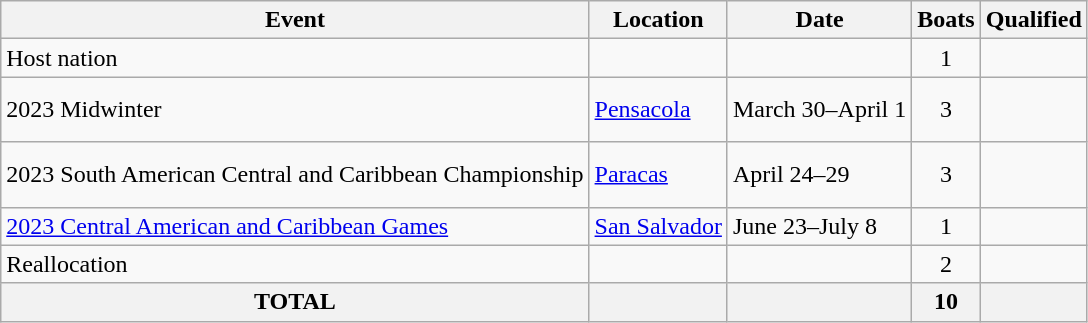<table class="wikitable">
<tr>
<th>Event</th>
<th>Location</th>
<th>Date</th>
<th>Boats</th>
<th>Qualified</th>
</tr>
<tr>
<td>Host nation</td>
<td></td>
<td></td>
<td align="center">1</td>
<td></td>
</tr>
<tr>
<td>2023 Midwinter</td>
<td> <a href='#'>Pensacola</a></td>
<td>March 30–April 1</td>
<td align="center">3</td>
<td><br><br></td>
</tr>
<tr>
<td>2023 South American Central and Caribbean Championship</td>
<td> <a href='#'>Paracas</a></td>
<td>April 24–29</td>
<td align="center">3</td>
<td><br><br></td>
</tr>
<tr>
<td><a href='#'>2023 Central American and Caribbean Games</a></td>
<td> <a href='#'>San Salvador</a></td>
<td>June 23–July 8</td>
<td align="center">1</td>
<td></td>
</tr>
<tr>
<td>Reallocation</td>
<td></td>
<td></td>
<td align="center">2</td>
<td><br></td>
</tr>
<tr>
<th>TOTAL</th>
<th></th>
<th></th>
<th>10</th>
<th></th>
</tr>
</table>
